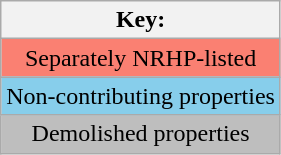<table class="wikitable" style="text-align: center;">
<tr>
<th scope="col"><strong>Key:</strong></th>
</tr>
<tr>
<td colspan="1" style="background:#FA8072">Separately NRHP-listed</td>
</tr>
<tr>
<td colspan="1" style="background:#87CEEB">Non-contributing properties</td>
</tr>
<tr>
<td colspan="1" style="background:#BEBEBE">Demolished properties</td>
</tr>
</table>
